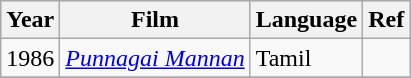<table class="wikitable">
<tr style="background:#ccc; text-align:center;">
<th>Year</th>
<th>Film</th>
<th>Language</th>
<th>Ref</th>
</tr>
<tr>
<td>1986</td>
<td><em><a href='#'>Punnagai Mannan</a></em></td>
<td>Tamil</td>
<td></td>
</tr>
<tr>
</tr>
</table>
